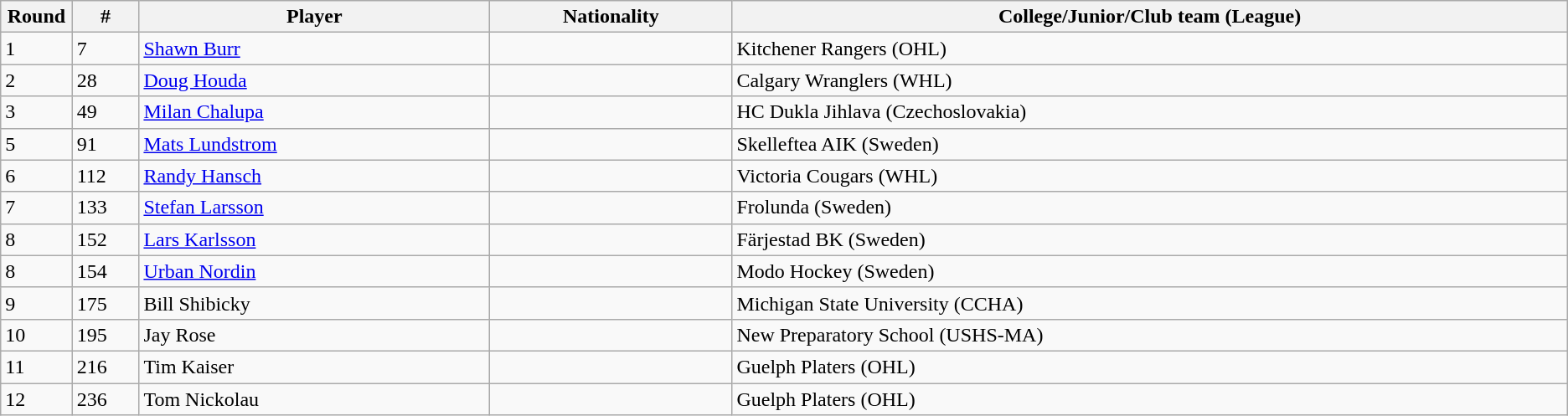<table class="wikitable">
<tr align="center">
<th bgcolor="#DDDDFF" width="4.0%">Round</th>
<th bgcolor="#DDDDFF" width="4.0%">#</th>
<th bgcolor="#DDDDFF" width="21.0%">Player</th>
<th bgcolor="#DDDDFF" width="14.5%">Nationality</th>
<th bgcolor="#DDDDFF" width="50.0%">College/Junior/Club team (League)</th>
</tr>
<tr>
<td>1</td>
<td>7</td>
<td><a href='#'>Shawn Burr</a></td>
<td></td>
<td>Kitchener Rangers (OHL)</td>
</tr>
<tr>
<td>2</td>
<td>28</td>
<td><a href='#'>Doug Houda</a></td>
<td></td>
<td>Calgary Wranglers (WHL)</td>
</tr>
<tr>
<td>3</td>
<td>49</td>
<td><a href='#'>Milan Chalupa</a></td>
<td></td>
<td>HC Dukla Jihlava (Czechoslovakia)</td>
</tr>
<tr>
<td>5</td>
<td>91</td>
<td><a href='#'>Mats Lundstrom</a></td>
<td></td>
<td>Skelleftea AIK (Sweden)</td>
</tr>
<tr>
<td>6</td>
<td>112</td>
<td><a href='#'>Randy Hansch</a></td>
<td></td>
<td>Victoria Cougars (WHL)</td>
</tr>
<tr>
<td>7</td>
<td>133</td>
<td><a href='#'>Stefan Larsson</a></td>
<td></td>
<td>Frolunda (Sweden)</td>
</tr>
<tr>
<td>8</td>
<td>152</td>
<td><a href='#'>Lars Karlsson</a></td>
<td></td>
<td>Färjestad BK (Sweden)</td>
</tr>
<tr>
<td>8</td>
<td>154</td>
<td><a href='#'>Urban Nordin</a></td>
<td></td>
<td>Modo Hockey (Sweden)</td>
</tr>
<tr>
<td>9</td>
<td>175</td>
<td>Bill Shibicky</td>
<td></td>
<td>Michigan State University (CCHA)</td>
</tr>
<tr>
<td>10</td>
<td>195</td>
<td>Jay Rose</td>
<td></td>
<td>New Preparatory School (USHS-MA)</td>
</tr>
<tr>
<td>11</td>
<td>216</td>
<td>Tim Kaiser</td>
<td></td>
<td>Guelph Platers (OHL)</td>
</tr>
<tr>
<td>12</td>
<td>236</td>
<td>Tom Nickolau</td>
<td></td>
<td>Guelph Platers (OHL)</td>
</tr>
</table>
